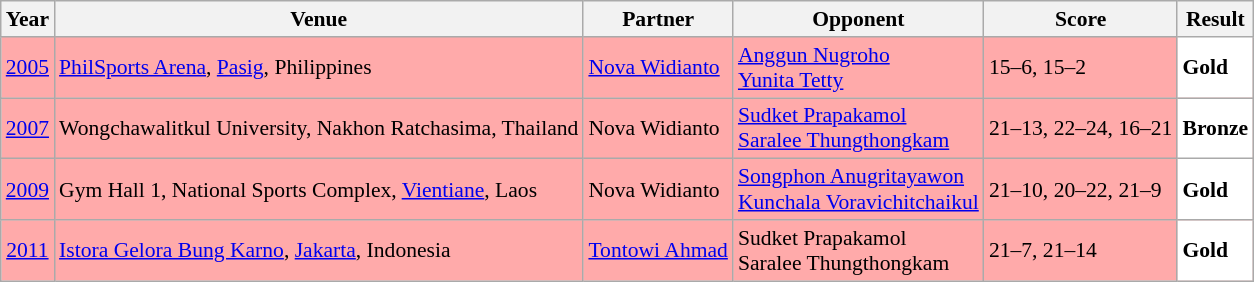<table class="sortable wikitable" style="font-size: 90%">
<tr>
<th>Year</th>
<th>Venue</th>
<th>Partner</th>
<th>Opponent</th>
<th>Score</th>
<th>Result</th>
</tr>
<tr style="background:#FFAAAA">
<td align="center"><a href='#'>2005</a></td>
<td align="left"><a href='#'>PhilSports Arena</a>, <a href='#'>Pasig</a>, Philippines</td>
<td align="left"> <a href='#'>Nova Widianto</a></td>
<td align="left"> <a href='#'>Anggun Nugroho</a> <br>  <a href='#'>Yunita Tetty</a></td>
<td align="left">15–6, 15–2</td>
<td style="text-align:left; background:white"> <strong>Gold</strong></td>
</tr>
<tr style="background:#FFAAAA">
<td align="center"><a href='#'>2007</a></td>
<td align="left">Wongchawalitkul University, Nakhon Ratchasima, Thailand</td>
<td align="left"> Nova Widianto</td>
<td align="left"> <a href='#'>Sudket Prapakamol</a> <br>  <a href='#'>Saralee Thungthongkam</a></td>
<td align="left">21–13, 22–24, 16–21</td>
<td style="text-align:left; background:white"> <strong>Bronze</strong></td>
</tr>
<tr style="background:#FFAAAA">
<td align="center"><a href='#'>2009</a></td>
<td align="left">Gym Hall 1, National Sports Complex, <a href='#'>Vientiane</a>, Laos</td>
<td align="left"> Nova Widianto</td>
<td align="left"> <a href='#'>Songphon Anugritayawon</a> <br>  <a href='#'>Kunchala Voravichitchaikul</a></td>
<td align="left">21–10, 20–22, 21–9</td>
<td style="text-align:left; background:white"> <strong>Gold</strong></td>
</tr>
<tr style="background:#FFAAAA">
<td align="center"><a href='#'>2011</a></td>
<td align="left"><a href='#'>Istora Gelora Bung Karno</a>, <a href='#'>Jakarta</a>, Indonesia</td>
<td align="left"> <a href='#'>Tontowi Ahmad</a></td>
<td align="left"> Sudket Prapakamol <br>  Saralee Thungthongkam</td>
<td align="left">21–7, 21–14</td>
<td style="text-align:left; background:white"> <strong>Gold</strong></td>
</tr>
</table>
